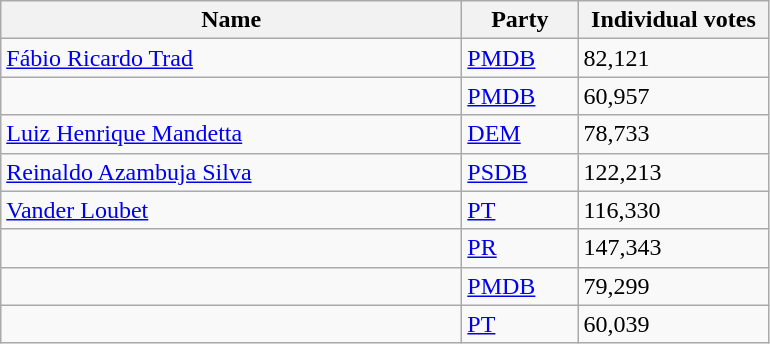<table class="wikitable sortable">
<tr>
<th style="width:300px;">Name</th>
<th style="width:70px;">Party</th>
<th style="width:120px;">Individual votes</th>
</tr>
<tr>
<td><a href='#'>Fábio Ricardo Trad</a></td>
<td><a href='#'>PMDB</a></td>
<td>82,121</td>
</tr>
<tr>
<td></td>
<td><a href='#'>PMDB</a></td>
<td>60,957</td>
</tr>
<tr>
<td><a href='#'>Luiz Henrique Mandetta</a></td>
<td><a href='#'>DEM</a></td>
<td>78,733</td>
</tr>
<tr>
<td><a href='#'>Reinaldo Azambuja Silva</a></td>
<td><a href='#'>PSDB</a></td>
<td>122,213</td>
</tr>
<tr>
<td><a href='#'>Vander Loubet</a></td>
<td><a href='#'>PT</a></td>
<td>116,330</td>
</tr>
<tr>
<td></td>
<td><a href='#'>PR</a></td>
<td>147,343</td>
</tr>
<tr>
<td></td>
<td><a href='#'>PMDB</a></td>
<td>79,299</td>
</tr>
<tr>
<td></td>
<td><a href='#'>PT</a></td>
<td>60,039</td>
</tr>
</table>
